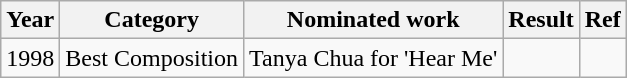<table class="wikitable sortable">
<tr>
<th>Year</th>
<th>Category</th>
<th>Nominated work</th>
<th>Result</th>
<th>Ref</th>
</tr>
<tr>
<td>1998</td>
<td>Best Composition</td>
<td>Tanya Chua for 'Hear Me'</td>
<td></td>
<td></td>
</tr>
</table>
